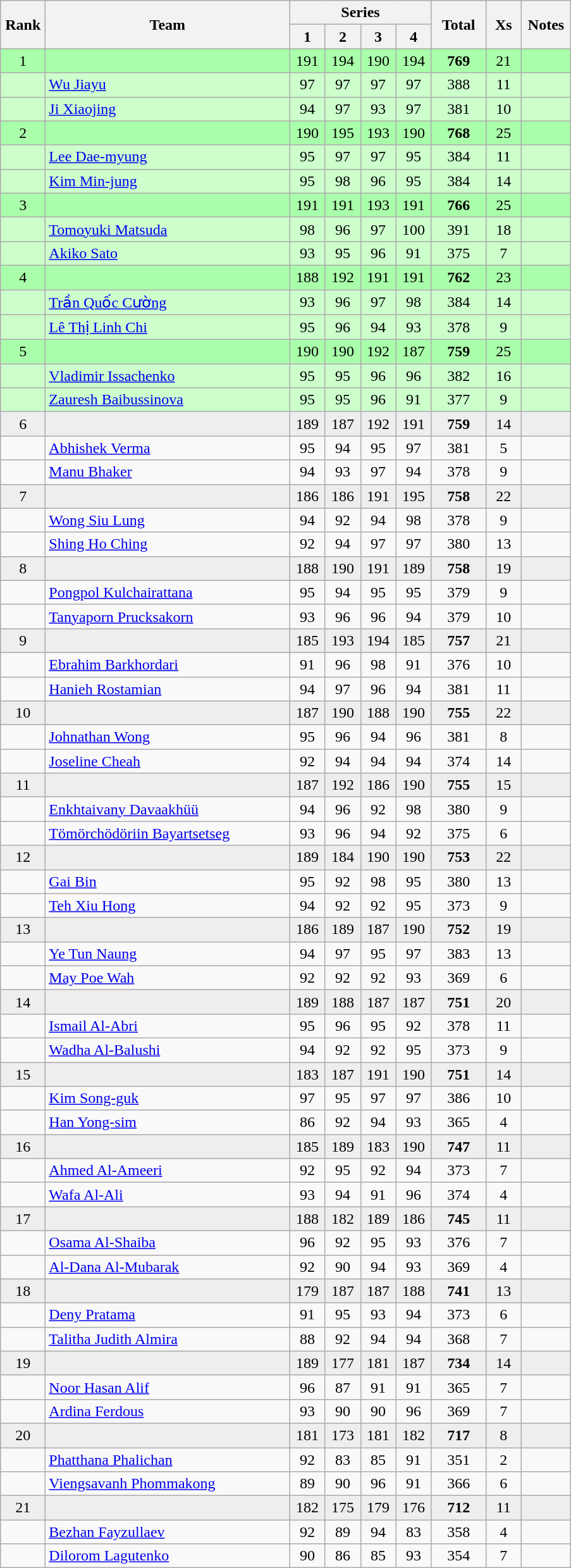<table class="wikitable" style="text-align:center">
<tr>
<th rowspan=2 width=40>Rank</th>
<th rowspan=2 width=250>Team</th>
<th colspan=4>Series</th>
<th rowspan=2 width=50>Total</th>
<th rowspan=2 width=30>Xs</th>
<th rowspan=2 width=45>Notes</th>
</tr>
<tr>
<th width=30>1</th>
<th width=30>2</th>
<th width=30>3</th>
<th width=30>4</th>
</tr>
<tr bgcolor="aaffaa">
<td>1</td>
<td align="left"></td>
<td>191</td>
<td>194</td>
<td>190</td>
<td>194</td>
<td><strong>769</strong></td>
<td>21</td>
<td></td>
</tr>
<tr bgcolor="ccffcc">
<td></td>
<td align="left"><a href='#'>Wu Jiayu</a></td>
<td>97</td>
<td>97</td>
<td>97</td>
<td>97</td>
<td>388</td>
<td>11</td>
<td></td>
</tr>
<tr bgcolor="ccffcc">
<td></td>
<td align="left"><a href='#'>Ji Xiaojing</a></td>
<td>94</td>
<td>97</td>
<td>93</td>
<td>97</td>
<td>381</td>
<td>10</td>
<td></td>
</tr>
<tr bgcolor="aaffaa">
<td>2</td>
<td align="left"></td>
<td>190</td>
<td>195</td>
<td>193</td>
<td>190</td>
<td><strong>768</strong></td>
<td>25</td>
<td></td>
</tr>
<tr bgcolor="ccffcc">
<td></td>
<td align="left"><a href='#'>Lee Dae-myung</a></td>
<td>95</td>
<td>97</td>
<td>97</td>
<td>95</td>
<td>384</td>
<td>11</td>
<td></td>
</tr>
<tr bgcolor="ccffcc">
<td></td>
<td align="left"><a href='#'>Kim Min-jung</a></td>
<td>95</td>
<td>98</td>
<td>96</td>
<td>95</td>
<td>384</td>
<td>14</td>
<td></td>
</tr>
<tr bgcolor="aaffaa">
<td>3</td>
<td align="left"></td>
<td>191</td>
<td>191</td>
<td>193</td>
<td>191</td>
<td><strong>766</strong></td>
<td>25</td>
<td></td>
</tr>
<tr bgcolor="ccffcc">
<td></td>
<td align="left"><a href='#'>Tomoyuki Matsuda</a></td>
<td>98</td>
<td>96</td>
<td>97</td>
<td>100</td>
<td>391</td>
<td>18</td>
<td></td>
</tr>
<tr bgcolor="ccffcc">
<td></td>
<td align="left"><a href='#'>Akiko Sato</a></td>
<td>93</td>
<td>95</td>
<td>96</td>
<td>91</td>
<td>375</td>
<td>7</td>
<td></td>
</tr>
<tr bgcolor="aaffaa">
<td>4</td>
<td align="left"></td>
<td>188</td>
<td>192</td>
<td>191</td>
<td>191</td>
<td><strong>762</strong></td>
<td>23</td>
<td></td>
</tr>
<tr bgcolor="ccffcc">
<td></td>
<td align="left"><a href='#'>Trần Quốc Cường</a></td>
<td>93</td>
<td>96</td>
<td>97</td>
<td>98</td>
<td>384</td>
<td>14</td>
<td></td>
</tr>
<tr bgcolor="ccffcc">
<td></td>
<td align="left"><a href='#'>Lê Thị Linh Chi</a></td>
<td>95</td>
<td>96</td>
<td>94</td>
<td>93</td>
<td>378</td>
<td>9</td>
<td></td>
</tr>
<tr bgcolor="aaffaa">
<td>5</td>
<td align="left"></td>
<td>190</td>
<td>190</td>
<td>192</td>
<td>187</td>
<td><strong>759</strong></td>
<td>25</td>
<td></td>
</tr>
<tr bgcolor="ccffcc">
<td></td>
<td align="left"><a href='#'>Vladimir Issachenko</a></td>
<td>95</td>
<td>95</td>
<td>96</td>
<td>96</td>
<td>382</td>
<td>16</td>
<td></td>
</tr>
<tr bgcolor="ccffcc">
<td></td>
<td align="left"><a href='#'>Zauresh Baibussinova</a></td>
<td>95</td>
<td>95</td>
<td>96</td>
<td>91</td>
<td>377</td>
<td>9</td>
<td></td>
</tr>
<tr bgcolor="#eeeeee">
<td>6</td>
<td align="left"></td>
<td>189</td>
<td>187</td>
<td>192</td>
<td>191</td>
<td><strong>759</strong></td>
<td>14</td>
<td></td>
</tr>
<tr>
<td></td>
<td align="left"><a href='#'>Abhishek Verma</a></td>
<td>95</td>
<td>94</td>
<td>95</td>
<td>97</td>
<td>381</td>
<td>5</td>
<td></td>
</tr>
<tr>
<td></td>
<td align="left"><a href='#'>Manu Bhaker</a></td>
<td>94</td>
<td>93</td>
<td>97</td>
<td>94</td>
<td>378</td>
<td>9</td>
<td></td>
</tr>
<tr bgcolor="#eeeeee">
<td>7</td>
<td align="left"></td>
<td>186</td>
<td>186</td>
<td>191</td>
<td>195</td>
<td><strong>758</strong></td>
<td>22</td>
<td></td>
</tr>
<tr>
<td></td>
<td align="left"><a href='#'>Wong Siu Lung</a></td>
<td>94</td>
<td>92</td>
<td>94</td>
<td>98</td>
<td>378</td>
<td>9</td>
<td></td>
</tr>
<tr>
<td></td>
<td align="left"><a href='#'>Shing Ho Ching</a></td>
<td>92</td>
<td>94</td>
<td>97</td>
<td>97</td>
<td>380</td>
<td>13</td>
<td></td>
</tr>
<tr bgcolor="#eeeeee">
<td>8</td>
<td align="left"></td>
<td>188</td>
<td>190</td>
<td>191</td>
<td>189</td>
<td><strong>758</strong></td>
<td>19</td>
<td></td>
</tr>
<tr>
<td></td>
<td align="left"><a href='#'>Pongpol Kulchairattana</a></td>
<td>95</td>
<td>94</td>
<td>95</td>
<td>95</td>
<td>379</td>
<td>9</td>
<td></td>
</tr>
<tr>
<td></td>
<td align="left"><a href='#'>Tanyaporn Prucksakorn</a></td>
<td>93</td>
<td>96</td>
<td>96</td>
<td>94</td>
<td>379</td>
<td>10</td>
<td></td>
</tr>
<tr bgcolor="#eeeeee">
<td>9</td>
<td align="left"></td>
<td>185</td>
<td>193</td>
<td>194</td>
<td>185</td>
<td><strong>757</strong></td>
<td>21</td>
<td></td>
</tr>
<tr>
<td></td>
<td align="left"><a href='#'>Ebrahim Barkhordari</a></td>
<td>91</td>
<td>96</td>
<td>98</td>
<td>91</td>
<td>376</td>
<td>10</td>
<td></td>
</tr>
<tr>
<td></td>
<td align="left"><a href='#'>Hanieh Rostamian</a></td>
<td>94</td>
<td>97</td>
<td>96</td>
<td>94</td>
<td>381</td>
<td>11</td>
<td></td>
</tr>
<tr bgcolor="#eeeeee">
<td>10</td>
<td align="left"></td>
<td>187</td>
<td>190</td>
<td>188</td>
<td>190</td>
<td><strong>755</strong></td>
<td>22</td>
<td></td>
</tr>
<tr>
<td></td>
<td align="left"><a href='#'>Johnathan Wong</a></td>
<td>95</td>
<td>96</td>
<td>94</td>
<td>96</td>
<td>381</td>
<td>8</td>
<td></td>
</tr>
<tr>
<td></td>
<td align="left"><a href='#'>Joseline Cheah</a></td>
<td>92</td>
<td>94</td>
<td>94</td>
<td>94</td>
<td>374</td>
<td>14</td>
<td></td>
</tr>
<tr bgcolor="#eeeeee">
<td>11</td>
<td align="left"></td>
<td>187</td>
<td>192</td>
<td>186</td>
<td>190</td>
<td><strong>755</strong></td>
<td>15</td>
<td></td>
</tr>
<tr>
<td></td>
<td align="left"><a href='#'>Enkhtaivany Davaakhüü</a></td>
<td>94</td>
<td>96</td>
<td>92</td>
<td>98</td>
<td>380</td>
<td>9</td>
<td></td>
</tr>
<tr>
<td></td>
<td align="left"><a href='#'>Tömörchödöriin Bayartsetseg</a></td>
<td>93</td>
<td>96</td>
<td>94</td>
<td>92</td>
<td>375</td>
<td>6</td>
<td></td>
</tr>
<tr bgcolor="#eeeeee">
<td>12</td>
<td align="left"></td>
<td>189</td>
<td>184</td>
<td>190</td>
<td>190</td>
<td><strong>753</strong></td>
<td>22</td>
<td></td>
</tr>
<tr>
<td></td>
<td align="left"><a href='#'>Gai Bin</a></td>
<td>95</td>
<td>92</td>
<td>98</td>
<td>95</td>
<td>380</td>
<td>13</td>
<td></td>
</tr>
<tr>
<td></td>
<td align="left"><a href='#'>Teh Xiu Hong</a></td>
<td>94</td>
<td>92</td>
<td>92</td>
<td>95</td>
<td>373</td>
<td>9</td>
<td></td>
</tr>
<tr bgcolor="#eeeeee">
<td>13</td>
<td align="left"></td>
<td>186</td>
<td>189</td>
<td>187</td>
<td>190</td>
<td><strong>752</strong></td>
<td>19</td>
<td></td>
</tr>
<tr>
<td></td>
<td align="left"><a href='#'>Ye Tun Naung</a></td>
<td>94</td>
<td>97</td>
<td>95</td>
<td>97</td>
<td>383</td>
<td>13</td>
<td></td>
</tr>
<tr>
<td></td>
<td align="left"><a href='#'>May Poe Wah</a></td>
<td>92</td>
<td>92</td>
<td>92</td>
<td>93</td>
<td>369</td>
<td>6</td>
<td></td>
</tr>
<tr bgcolor="#eeeeee">
<td>14</td>
<td align="left"></td>
<td>189</td>
<td>188</td>
<td>187</td>
<td>187</td>
<td><strong>751</strong></td>
<td>20</td>
<td></td>
</tr>
<tr>
<td></td>
<td align="left"><a href='#'>Ismail Al-Abri</a></td>
<td>95</td>
<td>96</td>
<td>95</td>
<td>92</td>
<td>378</td>
<td>11</td>
<td></td>
</tr>
<tr>
<td></td>
<td align="left"><a href='#'>Wadha Al-Balushi</a></td>
<td>94</td>
<td>92</td>
<td>92</td>
<td>95</td>
<td>373</td>
<td>9</td>
<td></td>
</tr>
<tr bgcolor="#eeeeee">
<td>15</td>
<td align="left"></td>
<td>183</td>
<td>187</td>
<td>191</td>
<td>190</td>
<td><strong>751</strong></td>
<td>14</td>
<td></td>
</tr>
<tr>
<td></td>
<td align="left"><a href='#'>Kim Song-guk</a></td>
<td>97</td>
<td>95</td>
<td>97</td>
<td>97</td>
<td>386</td>
<td>10</td>
<td></td>
</tr>
<tr>
<td></td>
<td align="left"><a href='#'>Han Yong-sim</a></td>
<td>86</td>
<td>92</td>
<td>94</td>
<td>93</td>
<td>365</td>
<td>4</td>
<td></td>
</tr>
<tr bgcolor="#eeeeee">
<td>16</td>
<td align="left"></td>
<td>185</td>
<td>189</td>
<td>183</td>
<td>190</td>
<td><strong>747</strong></td>
<td>11</td>
<td></td>
</tr>
<tr>
<td></td>
<td align="left"><a href='#'>Ahmed Al-Ameeri</a></td>
<td>92</td>
<td>95</td>
<td>92</td>
<td>94</td>
<td>373</td>
<td>7</td>
<td></td>
</tr>
<tr>
<td></td>
<td align="left"><a href='#'>Wafa Al-Ali</a></td>
<td>93</td>
<td>94</td>
<td>91</td>
<td>96</td>
<td>374</td>
<td>4</td>
<td></td>
</tr>
<tr bgcolor="#eeeeee">
<td>17</td>
<td align="left"></td>
<td>188</td>
<td>182</td>
<td>189</td>
<td>186</td>
<td><strong>745</strong></td>
<td>11</td>
<td></td>
</tr>
<tr>
<td></td>
<td align="left"><a href='#'>Osama Al-Shaiba</a></td>
<td>96</td>
<td>92</td>
<td>95</td>
<td>93</td>
<td>376</td>
<td>7</td>
<td></td>
</tr>
<tr>
<td></td>
<td align="left"><a href='#'>Al-Dana Al-Mubarak</a></td>
<td>92</td>
<td>90</td>
<td>94</td>
<td>93</td>
<td>369</td>
<td>4</td>
<td></td>
</tr>
<tr bgcolor="#eeeeee">
<td>18</td>
<td align="left"></td>
<td>179</td>
<td>187</td>
<td>187</td>
<td>188</td>
<td><strong>741</strong></td>
<td>13</td>
<td></td>
</tr>
<tr>
<td></td>
<td align="left"><a href='#'>Deny Pratama</a></td>
<td>91</td>
<td>95</td>
<td>93</td>
<td>94</td>
<td>373</td>
<td>6</td>
<td></td>
</tr>
<tr>
<td></td>
<td align="left"><a href='#'>Talitha Judith Almira</a></td>
<td>88</td>
<td>92</td>
<td>94</td>
<td>94</td>
<td>368</td>
<td>7</td>
<td></td>
</tr>
<tr bgcolor="#eeeeee">
<td>19</td>
<td align="left"></td>
<td>189</td>
<td>177</td>
<td>181</td>
<td>187</td>
<td><strong>734</strong></td>
<td>14</td>
<td></td>
</tr>
<tr>
<td></td>
<td align="left"><a href='#'>Noor Hasan Alif</a></td>
<td>96</td>
<td>87</td>
<td>91</td>
<td>91</td>
<td>365</td>
<td>7</td>
<td></td>
</tr>
<tr>
<td></td>
<td align="left"><a href='#'>Ardina Ferdous</a></td>
<td>93</td>
<td>90</td>
<td>90</td>
<td>96</td>
<td>369</td>
<td>7</td>
<td></td>
</tr>
<tr bgcolor="#eeeeee">
<td>20</td>
<td align="left"></td>
<td>181</td>
<td>173</td>
<td>181</td>
<td>182</td>
<td><strong>717</strong></td>
<td>8</td>
<td></td>
</tr>
<tr>
<td></td>
<td align="left"><a href='#'>Phatthana Phalichan</a></td>
<td>92</td>
<td>83</td>
<td>85</td>
<td>91</td>
<td>351</td>
<td>2</td>
<td></td>
</tr>
<tr>
<td></td>
<td align="left"><a href='#'>Viengsavanh Phommakong</a></td>
<td>89</td>
<td>90</td>
<td>96</td>
<td>91</td>
<td>366</td>
<td>6</td>
<td></td>
</tr>
<tr bgcolor="#eeeeee">
<td>21</td>
<td align="left"></td>
<td>182</td>
<td>175</td>
<td>179</td>
<td>176</td>
<td><strong>712</strong></td>
<td>11</td>
<td></td>
</tr>
<tr>
<td></td>
<td align="left"><a href='#'>Bezhan Fayzullaev</a></td>
<td>92</td>
<td>89</td>
<td>94</td>
<td>83</td>
<td>358</td>
<td>4</td>
<td></td>
</tr>
<tr>
<td></td>
<td align="left"><a href='#'>Dilorom Lagutenko</a></td>
<td>90</td>
<td>86</td>
<td>85</td>
<td>93</td>
<td>354</td>
<td>7</td>
<td></td>
</tr>
</table>
